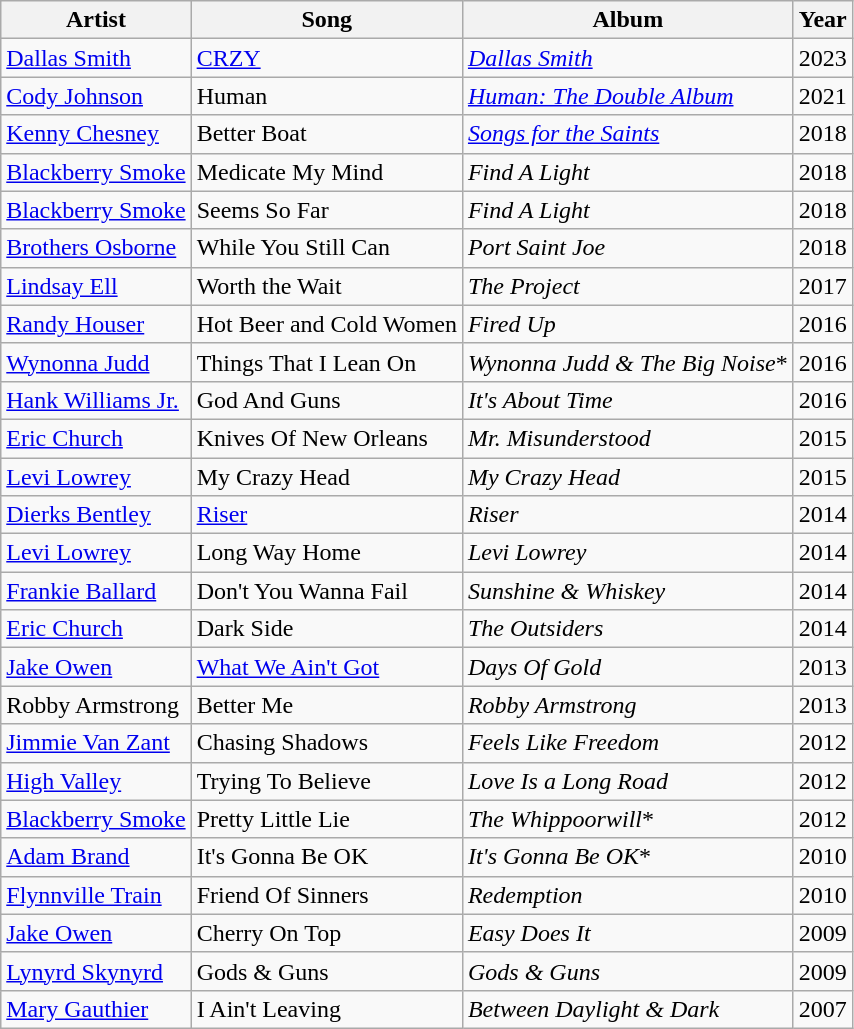<table class="wikitable">
<tr>
<th>Artist</th>
<th>Song</th>
<th>Album</th>
<th>Year</th>
</tr>
<tr>
<td><a href='#'>Dallas Smith</a></td>
<td><a href='#'>CRZY</a></td>
<td><em><a href='#'>Dallas Smith</a></em></td>
<td>2023</td>
</tr>
<tr>
<td><a href='#'>Cody Johnson</a></td>
<td>Human</td>
<td><em><a href='#'>Human: The Double Album</a></em></td>
<td>2021</td>
</tr>
<tr>
<td><a href='#'>Kenny Chesney</a></td>
<td>Better Boat</td>
<td><em><a href='#'>Songs for the Saints</a></em></td>
<td>2018</td>
</tr>
<tr>
<td><a href='#'>Blackberry Smoke</a></td>
<td>Medicate My Mind</td>
<td><em>Find A Light</em></td>
<td>2018</td>
</tr>
<tr>
<td><a href='#'>Blackberry Smoke</a></td>
<td>Seems So Far</td>
<td><em>Find A Light</em></td>
<td>2018</td>
</tr>
<tr>
<td><a href='#'>Brothers Osborne</a></td>
<td>While You Still Can</td>
<td><em>Port Saint Joe</em></td>
<td>2018</td>
</tr>
<tr>
<td><a href='#'>Lindsay Ell</a></td>
<td>Worth the Wait</td>
<td><em>The Project</em></td>
<td>2017</td>
</tr>
<tr>
<td><a href='#'>Randy Houser</a></td>
<td>Hot Beer and Cold Women</td>
<td><em>Fired Up</em></td>
<td>2016</td>
</tr>
<tr>
<td><a href='#'>Wynonna Judd</a></td>
<td>Things That I Lean On</td>
<td><em>Wynonna Judd & The Big Noise</em>*</td>
<td>2016</td>
</tr>
<tr>
<td><a href='#'>Hank Williams Jr.</a></td>
<td>God And Guns</td>
<td><em>It's About Time</em></td>
<td>2016</td>
</tr>
<tr>
<td><a href='#'>Eric Church</a></td>
<td>Knives Of New Orleans</td>
<td><em>Mr. Misunderstood</em></td>
<td>2015</td>
</tr>
<tr>
<td><a href='#'>Levi Lowrey</a></td>
<td>My Crazy Head</td>
<td><em>My Crazy Head</em></td>
<td>2015</td>
</tr>
<tr>
<td><a href='#'>Dierks Bentley</a></td>
<td><a href='#'>Riser</a></td>
<td><em>Riser</em></td>
<td>2014</td>
</tr>
<tr>
<td><a href='#'>Levi Lowrey</a></td>
<td>Long Way Home</td>
<td><em>Levi Lowrey</em></td>
<td>2014</td>
</tr>
<tr>
<td><a href='#'>Frankie Ballard</a></td>
<td>Don't You Wanna Fail</td>
<td><em>Sunshine & Whiskey</em></td>
<td>2014</td>
</tr>
<tr>
<td><a href='#'>Eric Church</a></td>
<td>Dark Side</td>
<td><em>The Outsiders</em></td>
<td>2014</td>
</tr>
<tr>
<td><a href='#'>Jake Owen</a></td>
<td><a href='#'>What We Ain't Got</a></td>
<td><em>Days Of Gold</em></td>
<td>2013</td>
</tr>
<tr>
<td>Robby Armstrong</td>
<td>Better Me</td>
<td><em>Robby Armstrong</em></td>
<td>2013</td>
</tr>
<tr>
<td><a href='#'>Jimmie Van Zant</a></td>
<td>Chasing Shadows</td>
<td><em>Feels Like Freedom</em></td>
<td>2012</td>
</tr>
<tr>
<td><a href='#'>High Valley</a></td>
<td>Trying To Believe</td>
<td><em>Love Is a Long Road</em></td>
<td>2012</td>
</tr>
<tr>
<td><a href='#'>Blackberry Smoke</a></td>
<td>Pretty Little Lie</td>
<td><em>The Whippoorwill</em>*</td>
<td>2012</td>
</tr>
<tr>
<td><a href='#'>Adam Brand</a></td>
<td>It's Gonna Be OK</td>
<td><em>It's Gonna Be OK</em>*</td>
<td>2010</td>
</tr>
<tr>
<td><a href='#'>Flynnville Train</a></td>
<td>Friend Of Sinners</td>
<td><em>Redemption</em></td>
<td>2010</td>
</tr>
<tr>
<td><a href='#'>Jake Owen</a></td>
<td>Cherry On Top</td>
<td><em>Easy Does It</em></td>
<td>2009</td>
</tr>
<tr>
<td><a href='#'>Lynyrd Skynyrd</a></td>
<td>Gods & Guns</td>
<td><em>Gods & Guns</em></td>
<td>2009</td>
</tr>
<tr>
<td><a href='#'>Mary Gauthier</a></td>
<td>I Ain't Leaving</td>
<td><em>Between Daylight & Dark</em></td>
<td>2007</td>
</tr>
</table>
